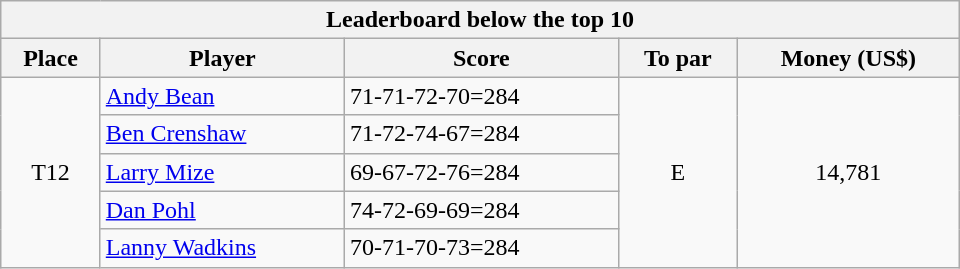<table class="collapsible collapsed wikitable" style="width:40em;margin-top:-1px;">
<tr>
<th scope="col" colspan="6">Leaderboard below the top 10</th>
</tr>
<tr>
<th>Place</th>
<th>Player</th>
<th>Score</th>
<th>To par</th>
<th>Money (US$)</th>
</tr>
<tr>
<td rowspan=5 align=center>T12</td>
<td> <a href='#'>Andy Bean</a></td>
<td>71-71-72-70=284</td>
<td rowspan=5 align=center>E</td>
<td rowspan=5 align=center>14,781</td>
</tr>
<tr>
<td> <a href='#'>Ben Crenshaw</a></td>
<td>71-72-74-67=284</td>
</tr>
<tr>
<td> <a href='#'>Larry Mize</a></td>
<td>69-67-72-76=284</td>
</tr>
<tr>
<td> <a href='#'>Dan Pohl</a></td>
<td>74-72-69-69=284</td>
</tr>
<tr>
<td> <a href='#'>Lanny Wadkins</a></td>
<td>70-71-70-73=284</td>
</tr>
</table>
